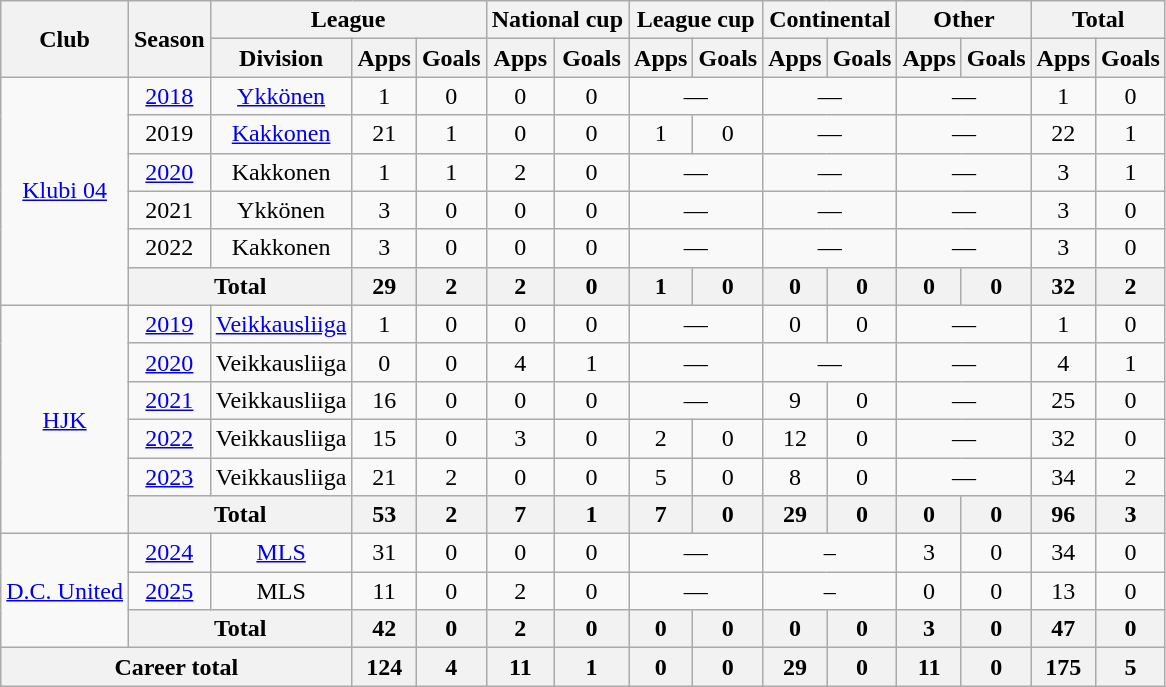<table class="wikitable" style="text-align: center;">
<tr>
<th rowspan="2">Club</th>
<th rowspan="2">Season</th>
<th colspan="3">League</th>
<th colspan="2">National cup </th>
<th colspan="2">League cup</th>
<th colspan="2">Continental</th>
<th colspan="2">Other</th>
<th colspan="2">Total</th>
</tr>
<tr>
<th>Division</th>
<th>Apps</th>
<th>Goals</th>
<th>Apps</th>
<th>Goals</th>
<th>Apps</th>
<th>Goals</th>
<th>Apps</th>
<th>Goals</th>
<th>Apps</th>
<th>Goals</th>
<th>Apps</th>
<th>Goals</th>
</tr>
<tr>
<td rowspan="6"><a href='#'>Klubi 04</a></td>
<td><a href='#'>2018</a></td>
<td><a href='#'>Ykkönen</a></td>
<td>1</td>
<td>0</td>
<td>0</td>
<td>0</td>
<td colspan="2">—</td>
<td colspan="2">—</td>
<td colspan="2">—</td>
<td>1</td>
<td>0</td>
</tr>
<tr>
<td>2019</td>
<td><a href='#'>Kakkonen</a></td>
<td>21</td>
<td>1</td>
<td>0</td>
<td>0</td>
<td>1</td>
<td>0</td>
<td colspan="2">—</td>
<td colspan="2">—</td>
<td>22</td>
<td>1</td>
</tr>
<tr>
<td><a href='#'>2020</a></td>
<td>Kakkonen</td>
<td>1</td>
<td>1</td>
<td>2</td>
<td>0</td>
<td colspan="2">—</td>
<td colspan="2">—</td>
<td colspan="2">—</td>
<td>3</td>
<td>1</td>
</tr>
<tr>
<td>2021</td>
<td>Ykkönen</td>
<td>3</td>
<td>0</td>
<td>0</td>
<td>0</td>
<td colspan="2">—</td>
<td colspan="2">—</td>
<td colspan="2">—</td>
<td>3</td>
<td>0</td>
</tr>
<tr>
<td>2022</td>
<td>Kakkonen</td>
<td>3</td>
<td>0</td>
<td>0</td>
<td>0</td>
<td colspan="2">—</td>
<td colspan="2">—</td>
<td colspan="2">—</td>
<td>3</td>
<td>0</td>
</tr>
<tr>
<th colspan="2">Total</th>
<th>29</th>
<th>2</th>
<th>2</th>
<th>0</th>
<th>1</th>
<th>0</th>
<th>0</th>
<th>0</th>
<th>0</th>
<th>0</th>
<th>32</th>
<th>2</th>
</tr>
<tr>
<td rowspan="6"><a href='#'>HJK</a></td>
<td><a href='#'>2019</a></td>
<td><a href='#'>Veikkausliiga</a></td>
<td>1</td>
<td>0</td>
<td>0</td>
<td>0</td>
<td colspan="2">—</td>
<td>0</td>
<td>0</td>
<td colspan="2">—</td>
<td>1</td>
<td>0</td>
</tr>
<tr>
<td><a href='#'>2020</a></td>
<td>Veikkausliiga</td>
<td>0</td>
<td>0</td>
<td>4</td>
<td>1</td>
<td colspan="2">—</td>
<td colspan="2">—</td>
<td colspan="2">—</td>
<td>4</td>
<td>1</td>
</tr>
<tr>
<td><a href='#'>2021</a></td>
<td>Veikkausliiga</td>
<td>16</td>
<td>0</td>
<td>0</td>
<td>0</td>
<td colspan="2">—</td>
<td>9</td>
<td>0</td>
<td colspan="2">—</td>
<td>25</td>
<td>0</td>
</tr>
<tr>
<td><a href='#'>2022</a></td>
<td>Veikkausliiga</td>
<td>15</td>
<td>0</td>
<td>3</td>
<td>0</td>
<td>2</td>
<td>0</td>
<td>12</td>
<td>0</td>
<td colspan="2">—</td>
<td>32</td>
<td>0</td>
</tr>
<tr>
<td><a href='#'>2023</a></td>
<td>Veikkausliiga</td>
<td>21</td>
<td>2</td>
<td>0</td>
<td>0</td>
<td>5</td>
<td>0</td>
<td>8</td>
<td>0</td>
<td colspan="2">—</td>
<td>34</td>
<td>2</td>
</tr>
<tr>
<th colspan="2">Total</th>
<th>53</th>
<th>2</th>
<th>7</th>
<th>1</th>
<th>7</th>
<th>0</th>
<th>29</th>
<th>0</th>
<th>0</th>
<th>0</th>
<th>96</th>
<th>3</th>
</tr>
<tr>
<td rowspan=3><a href='#'>D.C. United</a></td>
<td><a href='#'>2024</a></td>
<td><a href='#'>MLS</a></td>
<td>31</td>
<td>0</td>
<td>0</td>
<td>0</td>
<td colspan="2">—</td>
<td colspan=2>–</td>
<td>3</td>
<td>0</td>
<td>34</td>
<td>0</td>
</tr>
<tr>
<td><a href='#'>2025</a></td>
<td>MLS</td>
<td>11</td>
<td>0</td>
<td>2</td>
<td>0</td>
<td colspan="2">—</td>
<td colspan=2>–</td>
<td>0</td>
<td>0</td>
<td>13</td>
<td>0</td>
</tr>
<tr>
<th colspan=2>Total</th>
<th>42</th>
<th>0</th>
<th>2</th>
<th>0</th>
<th>0</th>
<th>0</th>
<th>0</th>
<th>0</th>
<th>3</th>
<th>0</th>
<th>47</th>
<th>0</th>
</tr>
<tr>
<th rowspan="1" colspan="3" valign="center">Career total</th>
<th>124</th>
<th>4</th>
<th>11</th>
<th>1</th>
<th>0</th>
<th>0</th>
<th>29</th>
<th>0</th>
<th>11</th>
<th>0</th>
<th>175</th>
<th>5</th>
</tr>
</table>
